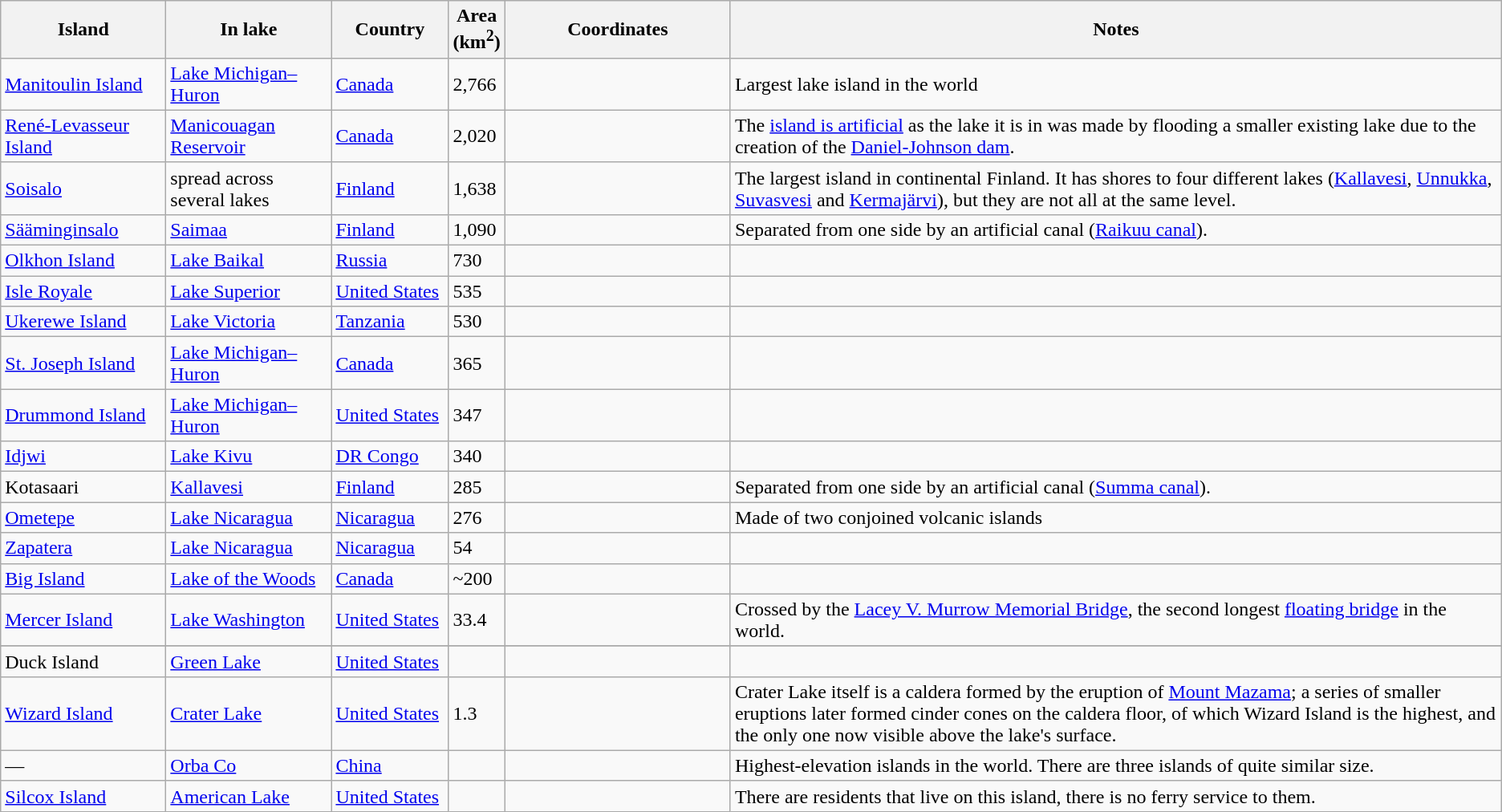<table class="wikitable sortable">
<tr>
<th width=130px>Island</th>
<th width=130px>In lake</th>
<th width=90px>Country</th>
<th>Area<br>(km<sup>2</sup>)</th>
<th width=180px>Coordinates</th>
<th>Notes</th>
</tr>
<tr>
<td><a href='#'>Manitoulin Island</a></td>
<td><a href='#'>Lake Michigan–Huron</a></td>
<td><a href='#'>Canada</a></td>
<td>2,766</td>
<td></td>
<td>Largest lake island in the world</td>
</tr>
<tr>
<td><a href='#'>René-Levasseur Island</a></td>
<td><a href='#'>Manicouagan Reservoir</a></td>
<td><a href='#'>Canada</a></td>
<td>2,020</td>
<td></td>
<td>The <a href='#'>island is artificial</a> as the lake it is in was made by flooding a smaller existing lake due to the creation of the <a href='#'>Daniel-Johnson dam</a>.</td>
</tr>
<tr>
<td><a href='#'>Soisalo</a></td>
<td>spread across several lakes</td>
<td><a href='#'>Finland</a></td>
<td>1,638</td>
<td></td>
<td>The largest island in continental Finland. It has shores to four different lakes (<a href='#'>Kallavesi</a>, <a href='#'>Unnukka</a>, <a href='#'>Suvasvesi</a> and <a href='#'>Kermajärvi</a>), but they are not all at the same level.</td>
</tr>
<tr>
<td><a href='#'>Sääminginsalo</a></td>
<td><a href='#'>Saimaa</a></td>
<td><a href='#'>Finland</a></td>
<td>1,090</td>
<td></td>
<td>Separated from one side by an artificial canal (<a href='#'>Raikuu canal</a>).</td>
</tr>
<tr>
<td><a href='#'>Olkhon Island</a></td>
<td><a href='#'>Lake Baikal</a></td>
<td><a href='#'>Russia</a></td>
<td>730</td>
<td></td>
<td></td>
</tr>
<tr>
<td><a href='#'>Isle Royale</a></td>
<td><a href='#'>Lake Superior</a></td>
<td><a href='#'>United States</a></td>
<td>535</td>
<td></td>
<td></td>
</tr>
<tr>
<td><a href='#'>Ukerewe Island</a></td>
<td><a href='#'>Lake Victoria</a></td>
<td><a href='#'>Tanzania</a></td>
<td>530</td>
<td></td>
<td></td>
</tr>
<tr>
<td><a href='#'>St. Joseph Island</a></td>
<td><a href='#'>Lake Michigan–Huron</a></td>
<td><a href='#'>Canada</a></td>
<td>365</td>
<td></td>
<td></td>
</tr>
<tr>
<td><a href='#'>Drummond Island</a></td>
<td><a href='#'>Lake Michigan–Huron</a></td>
<td><a href='#'>United States</a></td>
<td>347</td>
<td></td>
<td></td>
</tr>
<tr>
<td><a href='#'>Idjwi</a></td>
<td><a href='#'>Lake Kivu</a></td>
<td><a href='#'>DR Congo</a></td>
<td>340</td>
<td></td>
<td></td>
</tr>
<tr>
<td>Kotasaari</td>
<td><a href='#'>Kallavesi</a></td>
<td><a href='#'>Finland</a></td>
<td>285</td>
<td></td>
<td>Separated from one side by an artificial canal (<a href='#'>Summa canal</a>).</td>
</tr>
<tr>
<td><a href='#'>Ometepe</a></td>
<td><a href='#'>Lake Nicaragua</a></td>
<td><a href='#'>Nicaragua</a></td>
<td>276</td>
<td></td>
<td>Made of two conjoined volcanic islands</td>
</tr>
<tr>
<td><a href='#'>Zapatera</a></td>
<td><a href='#'>Lake Nicaragua</a></td>
<td><a href='#'>Nicaragua</a></td>
<td>54</td>
<td></td>
<td></td>
</tr>
<tr>
<td><a href='#'>Big Island</a></td>
<td><a href='#'>Lake of the Woods</a></td>
<td><a href='#'>Canada</a></td>
<td>~200</td>
<td></td>
<td></td>
</tr>
<tr>
<td><a href='#'>Mercer Island</a></td>
<td><a href='#'>Lake Washington</a></td>
<td><a href='#'>United States</a></td>
<td>33.4</td>
<td></td>
<td>Crossed by the <a href='#'>Lacey V. Murrow Memorial Bridge</a>, the second longest <a href='#'>floating bridge</a> in the world.</td>
</tr>
<tr>
</tr>
<tr>
<td>Duck Island</td>
<td><a href='#'>Green Lake</a></td>
<td><a href='#'>United States</a></td>
<td></td>
<td></td>
<td></td>
</tr>
<tr>
<td><a href='#'>Wizard Island</a></td>
<td><a href='#'>Crater Lake</a></td>
<td><a href='#'>United States</a></td>
<td>1.3</td>
<td></td>
<td>Crater Lake itself is a caldera formed by the eruption of <a href='#'>Mount Mazama</a>; a series of smaller eruptions later formed cinder cones on the caldera floor, of which Wizard Island is the highest, and the only one now visible above the lake's surface.</td>
</tr>
<tr>
<td>—</td>
<td><a href='#'>Orba Co</a></td>
<td><a href='#'>China</a></td>
<td></td>
<td></td>
<td>Highest-elevation islands in the world. There are three islands of quite similar size.</td>
</tr>
<tr>
<td><a href='#'>Silcox Island</a></td>
<td><a href='#'>American Lake</a></td>
<td><a href='#'>United States</a></td>
<td></td>
<td></td>
<td>There are residents that live on this island, there is no ferry service to them.</td>
</tr>
</table>
